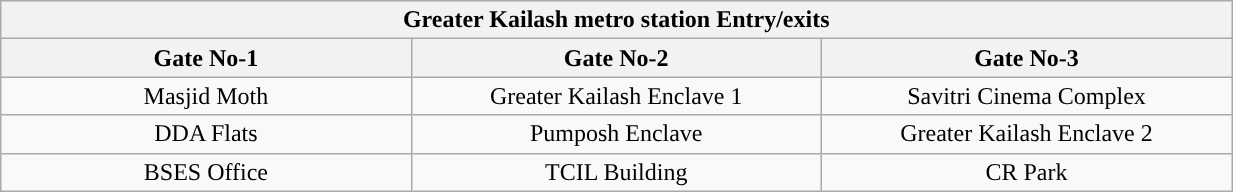<table class="wikitable" style="text-align: center;" width="65%">
<tr>
<th align="center" colspan="5" style="background:#"><span>Greater Kailash metro station Entry/exits</span></th>
</tr>
<tr>
<th style="width:15%;">Gate No-1</th>
<th style="width:15%;">Gate No-2 </th>
<th style="width:15%;">Gate No-3 </th>
</tr>
<tr>
<td>Masjid Moth</td>
<td>Greater Kailash Enclave 1</td>
<td>Savitri Cinema Complex</td>
</tr>
<tr>
<td>DDA Flats</td>
<td>Pumposh Enclave</td>
<td>Greater Kailash Enclave 2</td>
</tr>
<tr>
<td>BSES Office</td>
<td>TCIL Building</td>
<td>CR Park</td>
</tr>
</table>
